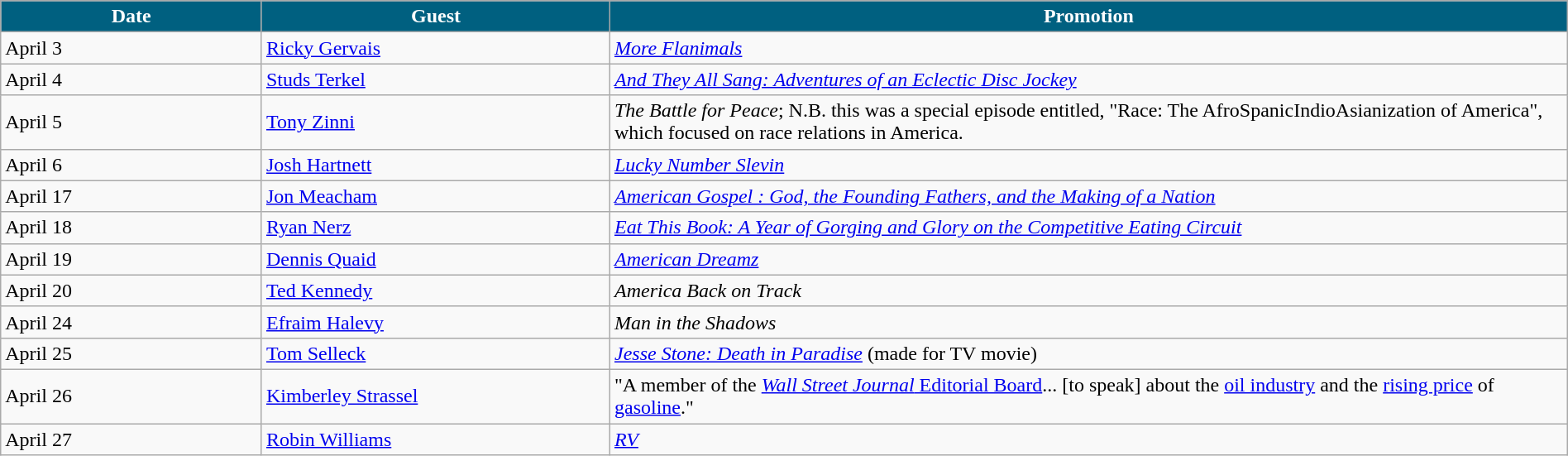<table class="wikitable" width="100%">
<tr bgcolor="#CCCCCC">
<th width="15%" style="background:#006080; color:#FFFFFF">Date</th>
<th width="20%" style="background:#006080; color:#FFFFFF">Guest</th>
<th width="55%" style="background:#006080; color:#FFFFFF">Promotion</th>
</tr>
<tr>
<td>April 3</td>
<td><a href='#'>Ricky Gervais</a></td>
<td><em><a href='#'>More Flanimals</a></em></td>
</tr>
<tr>
<td>April 4</td>
<td><a href='#'>Studs Terkel</a></td>
<td><em><a href='#'>And They All Sang: Adventures of an Eclectic Disc Jockey</a></em></td>
</tr>
<tr>
<td>April 5</td>
<td><a href='#'>Tony Zinni</a></td>
<td><em>The Battle for Peace</em>; N.B. this was a special episode entitled, "Race: The AfroSpanicIndioAsianization of America", which focused on race relations in America.</td>
</tr>
<tr>
<td>April 6</td>
<td><a href='#'>Josh Hartnett</a></td>
<td><em><a href='#'>Lucky Number Slevin</a></em></td>
</tr>
<tr>
<td>April 17</td>
<td><a href='#'>Jon Meacham</a></td>
<td><em><a href='#'>American Gospel : God, the Founding Fathers, and the Making of a Nation</a></em></td>
</tr>
<tr>
<td>April 18</td>
<td><a href='#'>Ryan Nerz</a></td>
<td><em><a href='#'>Eat This Book: A Year of Gorging and Glory on the Competitive Eating Circuit</a></em></td>
</tr>
<tr>
<td>April 19</td>
<td><a href='#'>Dennis Quaid</a></td>
<td><em><a href='#'>American Dreamz</a></em></td>
</tr>
<tr>
<td>April 20</td>
<td><a href='#'>Ted Kennedy</a></td>
<td><em>America Back on Track</em></td>
</tr>
<tr>
<td>April 24</td>
<td><a href='#'>Efraim Halevy</a></td>
<td><em>Man in the Shadows</em></td>
</tr>
<tr>
<td>April 25</td>
<td><a href='#'>Tom Selleck</a></td>
<td><em><a href='#'>Jesse Stone: Death in Paradise</a></em> (made for TV movie)</td>
</tr>
<tr>
<td>April 26</td>
<td><a href='#'>Kimberley Strassel</a></td>
<td>"A member of the <a href='#'><em>Wall Street Journal</em> Editorial Board</a>... [to speak] about the <a href='#'>oil industry</a> and the <a href='#'>rising price</a> of <a href='#'>gasoline</a>."</td>
</tr>
<tr>
<td>April 27</td>
<td><a href='#'>Robin Williams</a></td>
<td><em><a href='#'>RV</a></em></td>
</tr>
</table>
